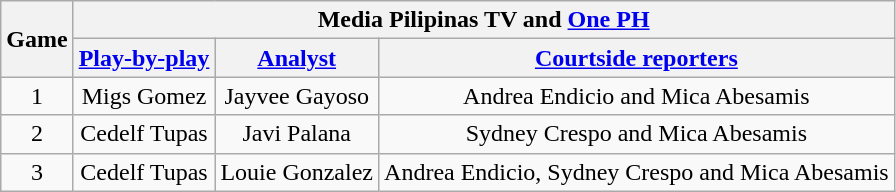<table class="wikitable" style="text-align:center">
<tr>
<th rowspan="2">Game</th>
<th colspan="3">Media Pilipinas TV and <a href='#'>One PH</a></th>
</tr>
<tr>
<th><a href='#'>Play-by-play</a></th>
<th><a href='#'>Analyst</a></th>
<th><a href='#'>Courtside reporters</a></th>
</tr>
<tr>
<td>1</td>
<td>Migs Gomez</td>
<td>Jayvee Gayoso</td>
<td>Andrea Endicio and Mica Abesamis</td>
</tr>
<tr>
<td>2</td>
<td>Cedelf Tupas</td>
<td>Javi Palana</td>
<td>Sydney Crespo and Mica Abesamis</td>
</tr>
<tr>
<td>3</td>
<td>Cedelf Tupas</td>
<td>Louie Gonzalez</td>
<td>Andrea Endicio, Sydney Crespo and Mica Abesamis</td>
</tr>
</table>
